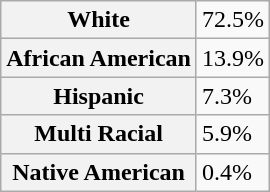<table class="wikitable">
<tr>
<th>White</th>
<td>72.5%</td>
</tr>
<tr>
<th>African American</th>
<td>13.9%</td>
</tr>
<tr>
<th>Hispanic</th>
<td>7.3%</td>
</tr>
<tr>
<th>Multi Racial</th>
<td>5.9%</td>
</tr>
<tr>
<th>Native American</th>
<td>0.4%</td>
</tr>
</table>
